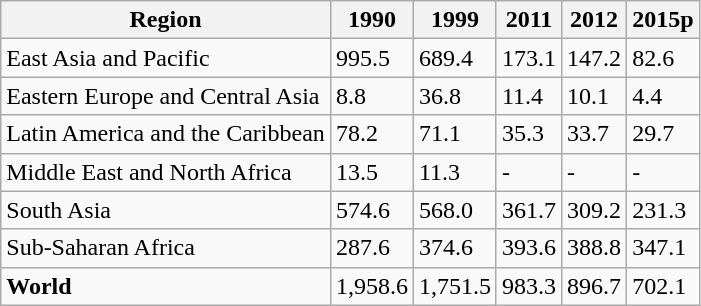<table class="wikitable sortable" style="margin:1em left 1em auto;">
<tr>
<th scope="col">Region</th>
<th scope="col">1990</th>
<th scope="col">1999</th>
<th scope="col">2011</th>
<th scope="col">2012</th>
<th scope="col">2015p</th>
</tr>
<tr>
<td>East Asia and Pacific</td>
<td>995.5</td>
<td>689.4</td>
<td>173.1</td>
<td>147.2</td>
<td>82.6</td>
</tr>
<tr>
<td>Eastern Europe and Central Asia</td>
<td>8.8</td>
<td>36.8</td>
<td>11.4</td>
<td>10.1</td>
<td>4.4</td>
</tr>
<tr>
<td>Latin America and the Caribbean</td>
<td>78.2</td>
<td>71.1</td>
<td>35.3</td>
<td>33.7</td>
<td>29.7</td>
</tr>
<tr>
<td>Middle East and North Africa</td>
<td>13.5</td>
<td>11.3</td>
<td>-</td>
<td>-</td>
<td>-</td>
</tr>
<tr>
<td>South Asia</td>
<td>574.6</td>
<td>568.0</td>
<td>361.7</td>
<td>309.2</td>
<td>231.3</td>
</tr>
<tr>
<td>Sub-Saharan Africa</td>
<td>287.6</td>
<td>374.6</td>
<td>393.6</td>
<td>388.8</td>
<td>347.1</td>
</tr>
<tr>
<td><strong> World </strong></td>
<td>1,958.6</td>
<td>1,751.5</td>
<td>983.3</td>
<td>896.7</td>
<td>702.1</td>
</tr>
</table>
